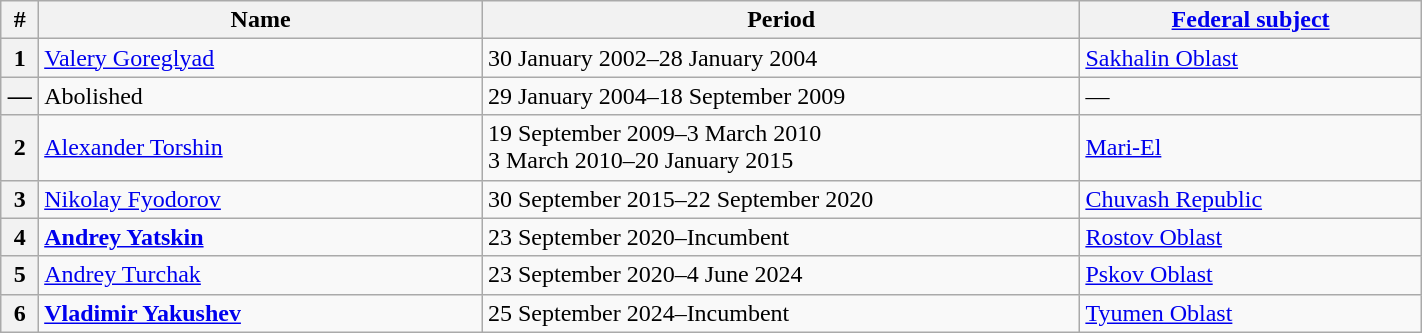<table class="wikitable" width=75%>
<tr>
<th align="center" width="1%">#<br></th>
<th align="center" width="26%">Name</th>
<th align="center" width="35%">Period</th>
<th align="center" width="20%"><a href='#'>Federal subject</a></th>
</tr>
<tr>
<th>1</th>
<td><a href='#'>Valery Goreglyad</a></td>
<td>30 January 2002–28 January 2004</td>
<td><a href='#'>Sakhalin Oblast</a></td>
</tr>
<tr>
<th>—</th>
<td>Abolished</td>
<td>29 January 2004–18 September 2009</td>
<td>—</td>
</tr>
<tr>
<th>2</th>
<td><a href='#'>Alexander Torshin</a></td>
<td>19 September 2009–3 March 2010<br>3 March 2010–20 January 2015</td>
<td><a href='#'>Mari-El</a></td>
</tr>
<tr>
<th>3</th>
<td><a href='#'>Nikolay Fyodorov</a></td>
<td>30 September 2015–22 September 2020</td>
<td><a href='#'>Chuvash Republic</a></td>
</tr>
<tr>
<th>4</th>
<td><strong><a href='#'>Andrey Yatskin</a></strong></td>
<td>23 September 2020–Incumbent</td>
<td><a href='#'>Rostov Oblast</a></td>
</tr>
<tr>
<th>5</th>
<td><a href='#'>Andrey Turchak</a></td>
<td>23 September 2020–4 June 2024</td>
<td><a href='#'>Pskov Oblast</a></td>
</tr>
<tr>
<th>6</th>
<td><strong><a href='#'>Vladimir Yakushev</a></strong></td>
<td>25 September 2024–Incumbent</td>
<td><a href='#'>Tyumen Oblast</a></td>
</tr>
</table>
